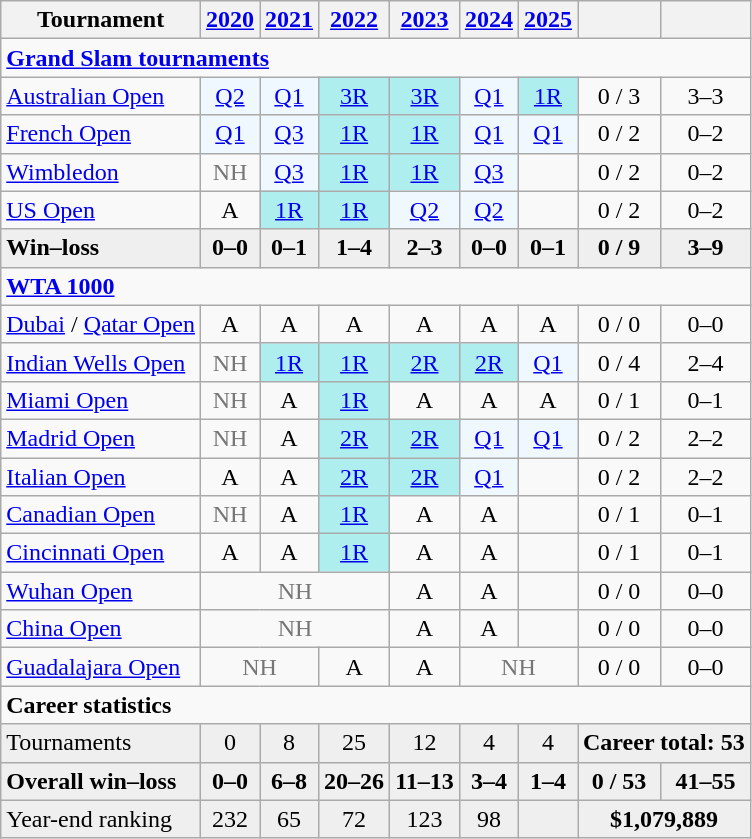<table class="wikitable" style="text-align:center">
<tr>
<th>Tournament</th>
<th><a href='#'>2020</a></th>
<th><a href='#'>2021</a></th>
<th><a href='#'>2022</a></th>
<th><a href='#'>2023</a></th>
<th><a href='#'>2024</a></th>
<th><a href='#'>2025</a></th>
<th></th>
<th></th>
</tr>
<tr>
<td colspan="9" align="left"><strong><a href='#'>Grand Slam tournaments</a></strong></td>
</tr>
<tr>
<td align="left"><a href='#'>Australian Open</a></td>
<td bgcolor="#f0f8ff"><a href='#'>Q2</a></td>
<td bgcolor="#f0f8ff"><a href='#'>Q1</a></td>
<td bgcolor=afeeee><a href='#'>3R</a></td>
<td bgcolor=afeeee><a href='#'>3R</a></td>
<td bgcolor="#f0f8ff"><a href='#'>Q1</a></td>
<td bgcolor=afeeee><a href='#'>1R</a></td>
<td>0 / 3</td>
<td>3–3</td>
</tr>
<tr>
<td align="left"><a href='#'>French Open</a></td>
<td bgcolor="#f0f8ff"><a href='#'>Q1</a></td>
<td bgcolor="#f0f8ff"><a href='#'>Q3</a></td>
<td bgcolor=afeeee><a href='#'>1R</a></td>
<td bgcolor=afeeee><a href='#'>1R</a></td>
<td bgcolor=f0f8ff><a href='#'>Q1</a></td>
<td bgcolor=f0f8ff><a href='#'>Q1</a></td>
<td>0 / 2</td>
<td>0–2</td>
</tr>
<tr>
<td align="left"><a href='#'>Wimbledon</a></td>
<td style="color:#767676">NH</td>
<td bgcolor=f0f8ff><a href='#'>Q3</a></td>
<td bgcolor=afeeee><a href='#'>1R</a></td>
<td bgcolor=afeeee><a href='#'>1R</a></td>
<td bgcolor=f0f8ff><a href='#'>Q3</a></td>
<td></td>
<td>0 / 2</td>
<td>0–2</td>
</tr>
<tr>
<td align="left"><a href='#'>US Open</a></td>
<td>A</td>
<td bgcolor=afeeee><a href='#'>1R</a></td>
<td bgcolor=afeeee><a href='#'>1R</a></td>
<td bgcolor=f0f8ff><a href='#'>Q2</a></td>
<td bgcolor=f0f8ff><a href='#'>Q2</a></td>
<td></td>
<td>0 / 2</td>
<td>0–2</td>
</tr>
<tr style="background:#efefef;font-weight:bold">
<td align="left">Win–loss</td>
<td>0–0</td>
<td>0–1</td>
<td>1–4</td>
<td>2–3</td>
<td>0–0</td>
<td>0–1</td>
<td>0 / 9</td>
<td>3–9</td>
</tr>
<tr>
<td colspan="9" align="left"><strong><a href='#'>WTA 1000</a></strong></td>
</tr>
<tr>
<td align="left"><a href='#'>Dubai</a> / <a href='#'>Qatar Open</a></td>
<td>A</td>
<td>A</td>
<td>A</td>
<td>A</td>
<td>A</td>
<td>A</td>
<td>0 / 0</td>
<td>0–0</td>
</tr>
<tr>
<td align="left"><a href='#'>Indian Wells Open</a></td>
<td style="color:#767676">NH</td>
<td bgcolor=afeeee><a href='#'>1R</a></td>
<td bgcolor=afeeee><a href='#'>1R</a></td>
<td bgcolor=afeeee><a href='#'>2R</a></td>
<td bgcolor=afeeee><a href='#'>2R</a></td>
<td bgcolor=f0f8ff><a href='#'>Q1</a></td>
<td>0 / 4</td>
<td>2–4</td>
</tr>
<tr>
<td align="left"><a href='#'>Miami Open</a></td>
<td style="color:#767676">NH</td>
<td>A</td>
<td bgcolor=afeeee><a href='#'>1R</a></td>
<td>A</td>
<td>A</td>
<td>A</td>
<td>0 / 1</td>
<td>0–1</td>
</tr>
<tr>
<td align="left"><a href='#'>Madrid Open</a></td>
<td style="color:#767676">NH</td>
<td>A</td>
<td bgcolor=afeeee><a href='#'>2R</a></td>
<td bgcolor=afeeee><a href='#'>2R</a></td>
<td bgcolor=f0f8ff><a href='#'>Q1</a></td>
<td bgcolor=f0f8ff><a href='#'>Q1</a></td>
<td>0 / 2</td>
<td>2–2</td>
</tr>
<tr>
<td align="left"><a href='#'>Italian Open</a></td>
<td>A</td>
<td>A</td>
<td bgcolor=afeeee><a href='#'>2R</a></td>
<td bgcolor=afeeee><a href='#'>2R</a></td>
<td bgcolor=f0f8ff><a href='#'>Q1</a></td>
<td></td>
<td>0 / 2</td>
<td>2–2</td>
</tr>
<tr>
<td align="left"><a href='#'>Canadian Open</a></td>
<td style="color:#767676">NH</td>
<td>A</td>
<td bgcolor=afeeee><a href='#'>1R</a></td>
<td>A</td>
<td>A</td>
<td></td>
<td>0 / 1</td>
<td>0–1</td>
</tr>
<tr>
<td align="left"><a href='#'>Cincinnati Open</a></td>
<td>A</td>
<td>A</td>
<td bgcolor=afeeee><a href='#'>1R</a></td>
<td>A</td>
<td>A</td>
<td></td>
<td>0 / 1</td>
<td>0–1</td>
</tr>
<tr>
<td align="left"><a href='#'>Wuhan Open</a></td>
<td colspan="3" style="color:#767676">NH</td>
<td>A</td>
<td>A</td>
<td></td>
<td>0 / 0</td>
<td>0–0</td>
</tr>
<tr>
<td align="left"><a href='#'>China Open</a></td>
<td colspan="3" style="color:#767676">NH</td>
<td>A</td>
<td>A</td>
<td></td>
<td>0 / 0</td>
<td>0–0</td>
</tr>
<tr>
<td align="left"><a href='#'>Guadalajara Open</a></td>
<td colspan="2" style="color:#767676">NH</td>
<td>A</td>
<td>A</td>
<td colspan="2" style="color:#767676">NH</td>
<td>0 / 0</td>
<td>0–0</td>
</tr>
<tr>
<td colspan="9" align="left"><strong>Career statistics</strong></td>
</tr>
<tr bgcolor="efefef">
<td align="left">Tournaments</td>
<td>0</td>
<td>8</td>
<td>25</td>
<td>12</td>
<td>4</td>
<td>4</td>
<td colspan="3"><strong>Career total: 53</strong></td>
</tr>
<tr style="background:#efefef;font-weight:bold">
<td align="left">Overall win–loss</td>
<td>0–0</td>
<td>6–8</td>
<td>20–26</td>
<td>11–13</td>
<td>3–4</td>
<td>1–4</td>
<td>0 / 53</td>
<td>41–55</td>
</tr>
<tr bgcolor="efefef">
<td align="left">Year-end ranking</td>
<td>232</td>
<td>65</td>
<td>72</td>
<td>123</td>
<td>98</td>
<td></td>
<td colspan="3"><strong>$1,079,889</strong></td>
</tr>
</table>
